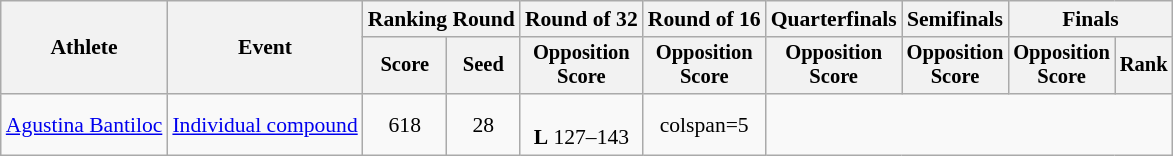<table class="wikitable" style="text-align: center; font-size:90%">
<tr>
<th rowspan="2">Athlete</th>
<th rowspan="2">Event</th>
<th colspan="2">Ranking Round</th>
<th>Round of 32</th>
<th>Round of 16</th>
<th>Quarterfinals</th>
<th>Semifinals</th>
<th colspan="2">Finals</th>
</tr>
<tr style="font-size:95%">
<th>Score</th>
<th>Seed</th>
<th>Opposition<br>Score</th>
<th>Opposition<br>Score</th>
<th>Opposition<br>Score</th>
<th>Opposition<br>Score</th>
<th>Opposition<br>Score</th>
<th>Rank</th>
</tr>
<tr>
<td align=left><a href='#'>Agustina Bantiloc</a></td>
<td align=left><a href='#'>Individual compound</a></td>
<td>618</td>
<td>28</td>
<td><br><strong>L</strong> 127–143</td>
<td>colspan=5 </td>
</tr>
</table>
